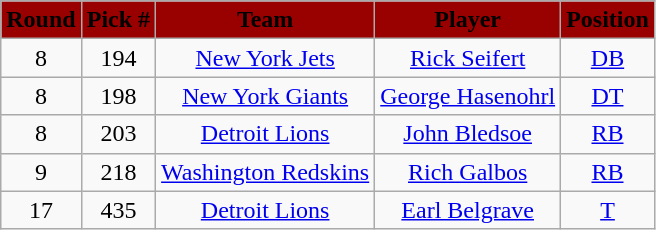<table class="wikitable" style="text-align:center">
<tr style="background:#900;">
<td><strong><span>Round</span></strong></td>
<td><strong><span>Pick #</span></strong></td>
<td><strong><span>Team</span></strong></td>
<td><strong><span>Player</span></strong></td>
<td><strong><span>Position</span></strong></td>
</tr>
<tr>
<td>8</td>
<td align=center>194</td>
<td><a href='#'>New York Jets</a></td>
<td><a href='#'>Rick Seifert</a></td>
<td><a href='#'>DB</a></td>
</tr>
<tr>
<td>8</td>
<td align=center>198</td>
<td><a href='#'>New York Giants</a></td>
<td><a href='#'>George Hasenohrl</a></td>
<td><a href='#'>DT</a></td>
</tr>
<tr>
<td>8</td>
<td align=center>203</td>
<td><a href='#'>Detroit Lions</a></td>
<td><a href='#'>John Bledsoe</a></td>
<td><a href='#'>RB</a></td>
</tr>
<tr>
<td>9</td>
<td align=center>218</td>
<td><a href='#'>Washington Redskins</a></td>
<td><a href='#'>Rich Galbos</a></td>
<td><a href='#'>RB</a></td>
</tr>
<tr>
<td>17</td>
<td align=center>435</td>
<td><a href='#'>Detroit Lions</a></td>
<td><a href='#'>Earl Belgrave</a></td>
<td><a href='#'>T</a></td>
</tr>
</table>
